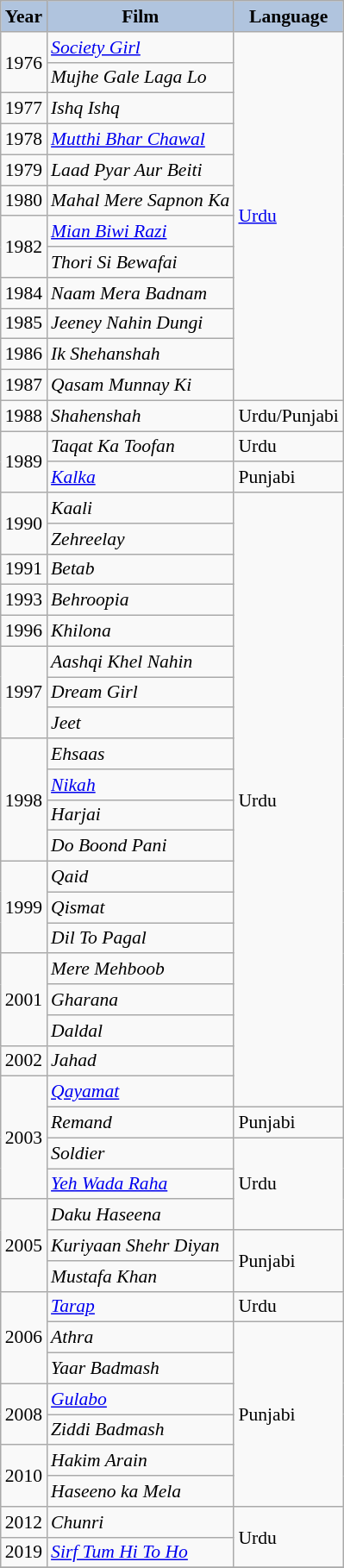<table class="wikitable" style="font-size:90%">
<tr style="text-align:center;">
<th style="background:#B0C4DE;">Year</th>
<th style="background:#B0C4DE;">Film</th>
<th style="background:#B0C4DE;">Language</th>
</tr>
<tr>
<td rowspan="2">1976</td>
<td><em><a href='#'>Society Girl</a></em></td>
<td rowspan="12"><a href='#'>Urdu</a></td>
</tr>
<tr>
<td><em>Mujhe Gale Laga Lo</em></td>
</tr>
<tr>
<td>1977</td>
<td><em>Ishq Ishq</em></td>
</tr>
<tr>
<td>1978</td>
<td><em><a href='#'>Mutthi Bhar Chawal</a></em></td>
</tr>
<tr>
<td>1979</td>
<td><em>Laad Pyar Aur Beiti</em></td>
</tr>
<tr>
<td>1980</td>
<td><em>Mahal Mere Sapnon Ka</em></td>
</tr>
<tr>
<td rowspan="2">1982</td>
<td><em><a href='#'>Mian Biwi Razi</a></em></td>
</tr>
<tr>
<td><em>Thori Si Bewafai</em></td>
</tr>
<tr>
<td>1984</td>
<td><em>Naam Mera Badnam</em></td>
</tr>
<tr>
<td>1985</td>
<td><em>Jeeney Nahin Dungi</em></td>
</tr>
<tr>
<td>1986</td>
<td><em>Ik Shehanshah</em></td>
</tr>
<tr>
<td>1987</td>
<td><em>Qasam Munnay Ki</em></td>
</tr>
<tr>
<td>1988</td>
<td><em>Shahenshah</em></td>
<td>Urdu/Punjabi</td>
</tr>
<tr>
<td rowspan="2">1989</td>
<td><em>Taqat Ka Toofan</em></td>
<td>Urdu</td>
</tr>
<tr>
<td><em><a href='#'>Kalka</a></em></td>
<td>Punjabi</td>
</tr>
<tr>
<td rowspan="2">1990</td>
<td><em>Kaali</em></td>
<td rowspan="20">Urdu</td>
</tr>
<tr>
<td><em>Zehreelay </em></td>
</tr>
<tr>
<td>1991</td>
<td><em>Betab</em></td>
</tr>
<tr>
<td>1993</td>
<td><em>Behroopia</em></td>
</tr>
<tr>
<td>1996</td>
<td><em>Khilona</em></td>
</tr>
<tr>
<td rowspan="3">1997</td>
<td><em>Aashqi Khel Nahin</em></td>
</tr>
<tr>
<td><em>Dream Girl</em></td>
</tr>
<tr>
<td><em>Jeet</em></td>
</tr>
<tr>
<td rowspan="4">1998</td>
<td><em>Ehsaas</em></td>
</tr>
<tr>
<td><em><a href='#'>Nikah</a></em></td>
</tr>
<tr>
<td><em>Harjai</em></td>
</tr>
<tr>
<td><em>Do Boond Pani</em></td>
</tr>
<tr>
<td rowspan="3">1999</td>
<td><em>Qaid</em></td>
</tr>
<tr>
<td><em>Qismat </em></td>
</tr>
<tr>
<td><em>Dil To Pagal </em></td>
</tr>
<tr>
<td rowspan="3">2001</td>
<td><em>Mere Mehboob  </em></td>
</tr>
<tr>
<td><em>Gharana</em></td>
</tr>
<tr>
<td><em>Daldal</em></td>
</tr>
<tr>
<td>2002</td>
<td><em>Jahad</em></td>
</tr>
<tr>
<td rowspan="4">2003</td>
<td><em><a href='#'>Qayamat</a></em></td>
</tr>
<tr>
<td><em>Remand</em></td>
<td>Punjabi</td>
</tr>
<tr>
<td><em>Soldier</em></td>
<td rowspan="3">Urdu</td>
</tr>
<tr>
<td><em><a href='#'>Yeh Wada Raha</a></em></td>
</tr>
<tr>
<td rowspan="3">2005</td>
<td><em>Daku Haseena </em></td>
</tr>
<tr>
<td><em>Kuriyaan Shehr Diyan </em></td>
<td rowspan="2">Punjabi</td>
</tr>
<tr>
<td><em>Mustafa Khan </em></td>
</tr>
<tr>
<td rowspan="3">2006</td>
<td><em><a href='#'>Tarap</a> </em></td>
<td>Urdu</td>
</tr>
<tr>
<td><em>Athra </em></td>
<td rowspan="6">Punjabi</td>
</tr>
<tr>
<td><em>Yaar Badmash</em></td>
</tr>
<tr>
<td rowspan="2">2008</td>
<td><em><a href='#'>Gulabo</a> </em></td>
</tr>
<tr>
<td><em>Ziddi Badmash </em></td>
</tr>
<tr>
<td rowspan="2">2010</td>
<td><em>Hakim Arain </em></td>
</tr>
<tr>
<td><em>Haseeno ka Mela </em></td>
</tr>
<tr>
<td>2012</td>
<td><em>Chunri </em></td>
<td rowspan="2">Urdu</td>
</tr>
<tr>
<td>2019</td>
<td><em><a href='#'>Sirf Tum Hi To Ho</a></em></td>
</tr>
<tr>
</tr>
</table>
